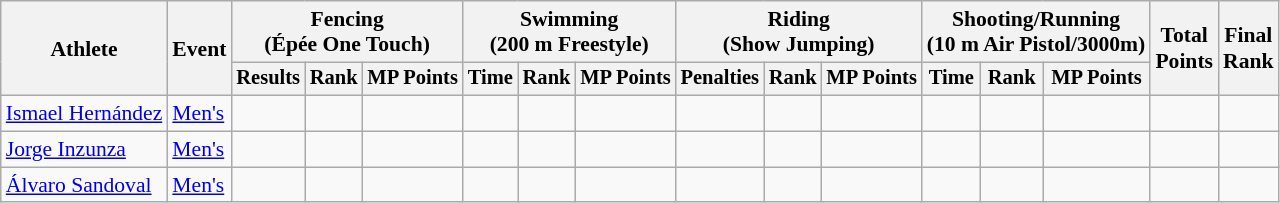<table class="wikitable" border="1" style="font-size:90%">
<tr>
<th rowspan=2>Athlete</th>
<th rowspan=2>Event</th>
<th colspan=3>Fencing<br><span> (Épée One Touch)</span></th>
<th colspan=3>Swimming<br><span> (200 m Freestyle)</span></th>
<th colspan=3>Riding<br><span> (Show Jumping)</span></th>
<th colspan=3>Shooting/Running<br><span>(10 m Air Pistol/3000m)</span></th>
<th rowspan=2>Total<br>Points</th>
<th rowspan=2>Final<br>Rank</th>
</tr>
<tr style="font-size:95%">
<th>Results</th>
<th>Rank</th>
<th>MP Points</th>
<th>Time</th>
<th>Rank</th>
<th>MP Points</th>
<th>Penalties</th>
<th>Rank</th>
<th>MP Points</th>
<th>Time</th>
<th>Rank</th>
<th>MP Points</th>
</tr>
<tr align=center>
<td align=left><a href='#'>Ismael Hernández</a></td>
<td align=left><a href='#'>Men's</a></td>
<td></td>
<td></td>
<td></td>
<td></td>
<td></td>
<td></td>
<td></td>
<td></td>
<td></td>
<td></td>
<td></td>
<td></td>
<td></td>
<td></td>
</tr>
<tr align=center>
<td align=left><a href='#'>Jorge Inzunza</a></td>
<td align=left><a href='#'>Men's</a></td>
<td></td>
<td></td>
<td></td>
<td></td>
<td></td>
<td></td>
<td></td>
<td></td>
<td></td>
<td></td>
<td></td>
<td></td>
<td></td>
<td></td>
</tr>
<tr align=center>
<td align=left><a href='#'>Álvaro Sandoval</a></td>
<td align=left><a href='#'>Men's</a></td>
<td></td>
<td></td>
<td></td>
<td></td>
<td></td>
<td></td>
<td></td>
<td></td>
<td></td>
<td></td>
<td></td>
<td></td>
<td></td>
<td></td>
</tr>
</table>
